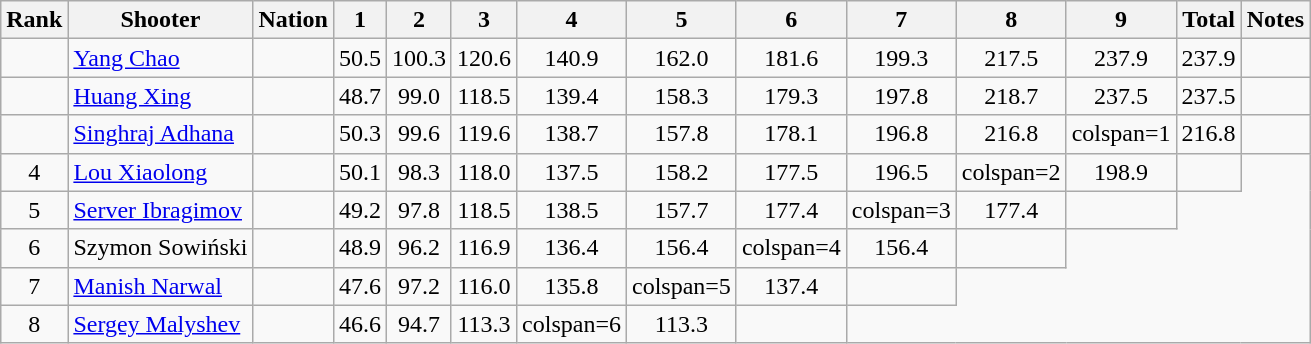<table class="wikitable sortable" style="text-align:center">
<tr>
<th>Rank</th>
<th>Shooter</th>
<th>Nation</th>
<th>1</th>
<th>2</th>
<th>3</th>
<th>4</th>
<th>5</th>
<th>6</th>
<th>7</th>
<th>8</th>
<th>9</th>
<th>Total</th>
<th>Notes</th>
</tr>
<tr>
<td></td>
<td align=left><a href='#'>Yang Chao</a></td>
<td align=left></td>
<td>50.5</td>
<td>100.3</td>
<td>120.6</td>
<td>140.9</td>
<td>162.0</td>
<td>181.6</td>
<td>199.3</td>
<td>217.5</td>
<td>237.9</td>
<td>237.9</td>
<td></td>
</tr>
<tr>
<td></td>
<td align=left><a href='#'>Huang Xing</a></td>
<td align=left></td>
<td>48.7</td>
<td>99.0</td>
<td>118.5</td>
<td>139.4</td>
<td>158.3</td>
<td>179.3</td>
<td>197.8</td>
<td>218.7</td>
<td>237.5</td>
<td>237.5</td>
<td></td>
</tr>
<tr>
<td></td>
<td align=left><a href='#'>Singhraj Adhana</a></td>
<td align=left></td>
<td>50.3</td>
<td>99.6</td>
<td>119.6</td>
<td>138.7</td>
<td>157.8</td>
<td>178.1</td>
<td>196.8</td>
<td>216.8</td>
<td>colspan=1 </td>
<td>216.8</td>
<td></td>
</tr>
<tr>
<td>4</td>
<td align=left><a href='#'>Lou Xiaolong</a></td>
<td align=left></td>
<td>50.1</td>
<td>98.3</td>
<td>118.0</td>
<td>137.5</td>
<td>158.2</td>
<td>177.5</td>
<td>196.5</td>
<td>colspan=2 </td>
<td>198.9</td>
<td></td>
</tr>
<tr>
<td>5</td>
<td align=left><a href='#'>Server Ibragimov</a></td>
<td align=left></td>
<td>49.2</td>
<td>97.8</td>
<td>118.5</td>
<td>138.5</td>
<td>157.7</td>
<td>177.4</td>
<td>colspan=3 </td>
<td>177.4</td>
<td></td>
</tr>
<tr>
<td>6</td>
<td align=left>Szymon Sowiński</td>
<td align=left></td>
<td>48.9</td>
<td>96.2</td>
<td>116.9</td>
<td>136.4</td>
<td>156.4</td>
<td>colspan=4 </td>
<td>156.4</td>
<td></td>
</tr>
<tr>
<td>7</td>
<td align=left><a href='#'>Manish Narwal</a></td>
<td align=left></td>
<td>47.6</td>
<td>97.2</td>
<td>116.0</td>
<td>135.8</td>
<td>colspan=5 </td>
<td>137.4</td>
<td></td>
</tr>
<tr>
<td>8</td>
<td align=left><a href='#'>Sergey Malyshev</a></td>
<td align=left></td>
<td>46.6</td>
<td>94.7</td>
<td>113.3</td>
<td>colspan=6 </td>
<td>113.3</td>
<td></td>
</tr>
</table>
